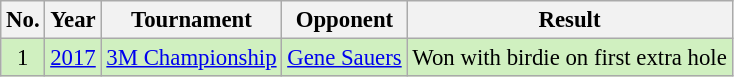<table class="wikitable" style="font-size:95%;">
<tr>
<th>No.</th>
<th>Year</th>
<th>Tournament</th>
<th>Opponent</th>
<th>Result</th>
</tr>
<tr style="background:#D0F0C0;">
<td align=center>1</td>
<td><a href='#'>2017</a></td>
<td><a href='#'>3M Championship</a></td>
<td> <a href='#'>Gene Sauers</a></td>
<td>Won with birdie on first extra hole</td>
</tr>
</table>
